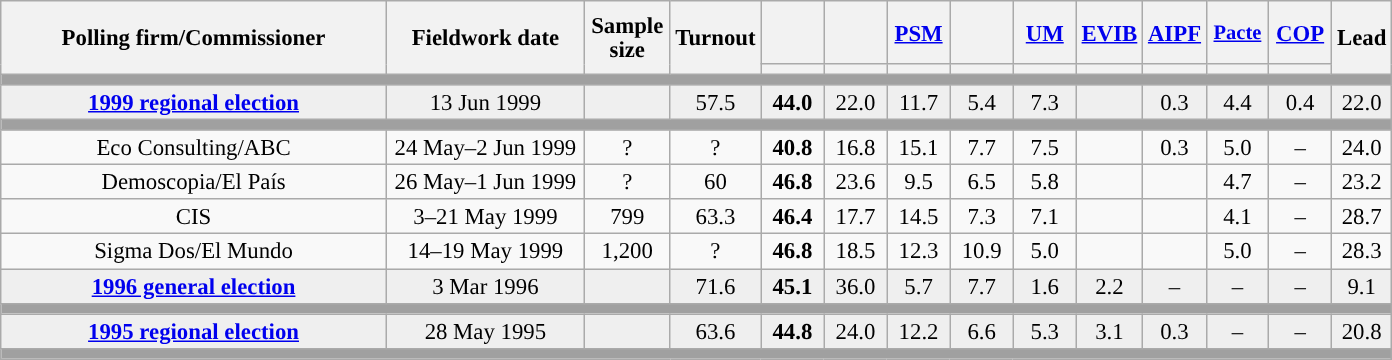<table class="wikitable collapsible collapsed" style="text-align:center; font-size:95%; line-height:16px;">
<tr style="height:42px;">
<th style="width:250px;" rowspan="2">Polling firm/Commissioner</th>
<th style="width:125px;" rowspan="2">Fieldwork date</th>
<th style="width:50px;" rowspan="2">Sample size</th>
<th style="width:45px;" rowspan="2">Turnout</th>
<th style="width:35px;"></th>
<th style="width:35px;"></th>
<th style="width:35px;"><a href='#'>PSM</a></th>
<th style="width:35px;"></th>
<th style="width:35px;"><a href='#'>UM</a></th>
<th style="width:35px;"><a href='#'>EVIB</a></th>
<th style="width:35px;"><a href='#'>AIPF</a></th>
<th style="width:35px; font-size:90%;"><a href='#'>Pacte</a></th>
<th style="width:35px;"><a href='#'>COP</a></th>
<th style="width:30px;" rowspan="2">Lead</th>
</tr>
<tr>
<th style="color:inherit;background:"></th>
<th style="color:inherit;background:"></th>
<th style="color:inherit;background:"></th>
<th style="color:inherit;background:"></th>
<th style="color:inherit;background:"></th>
<th style="color:inherit;background:"></th>
<th style="color:inherit;background:"></th>
<th style="color:inherit;background:"></th>
<th style="color:inherit;background:"></th>
</tr>
<tr>
<td colspan="14" style="background:#A0A0A0"></td>
</tr>
<tr style="background:#EFEFEF;">
<td><strong><a href='#'>1999 regional election</a></strong></td>
<td>13 Jun 1999</td>
<td></td>
<td>57.5</td>
<td><strong>44.0</strong><br></td>
<td>22.0<br></td>
<td>11.7<br></td>
<td>5.4<br></td>
<td>7.3<br></td>
<td></td>
<td>0.3<br></td>
<td>4.4<br></td>
<td>0.4<br></td>
<td style="background:">22.0</td>
</tr>
<tr>
<td colspan="14" style="background:#A0A0A0"></td>
</tr>
<tr>
<td>Eco Consulting/ABC</td>
<td>24 May–2 Jun 1999</td>
<td>?</td>
<td>?</td>
<td><strong>40.8</strong><br></td>
<td>16.8<br></td>
<td>15.1<br></td>
<td>7.7<br></td>
<td>7.5<br></td>
<td></td>
<td>0.3<br></td>
<td>5.0<br></td>
<td>–</td>
<td style="background:">24.0</td>
</tr>
<tr>
<td>Demoscopia/El País</td>
<td>26 May–1 Jun 1999</td>
<td>?</td>
<td>60</td>
<td><strong>46.8</strong><br></td>
<td>23.6<br></td>
<td>9.5<br></td>
<td>6.5<br></td>
<td>5.8<br></td>
<td></td>
<td></td>
<td>4.7<br></td>
<td>–</td>
<td style="background:">23.2</td>
</tr>
<tr>
<td>CIS</td>
<td>3–21 May 1999</td>
<td>799</td>
<td>63.3</td>
<td><strong>46.4</strong><br></td>
<td>17.7<br></td>
<td>14.5<br></td>
<td>7.3<br></td>
<td>7.1<br></td>
<td></td>
<td></td>
<td>4.1<br></td>
<td>–</td>
<td style="background:">28.7</td>
</tr>
<tr>
<td>Sigma Dos/El Mundo</td>
<td>14–19 May 1999</td>
<td>1,200</td>
<td>?</td>
<td><strong>46.8</strong><br></td>
<td>18.5<br></td>
<td>12.3<br></td>
<td>10.9<br></td>
<td>5.0<br></td>
<td></td>
<td></td>
<td>5.0<br></td>
<td>–</td>
<td style="background:">28.3</td>
</tr>
<tr style="background:#EFEFEF;">
<td><strong><a href='#'>1996 general election</a></strong></td>
<td>3 Mar 1996</td>
<td></td>
<td>71.6</td>
<td><strong>45.1</strong></td>
<td>36.0</td>
<td>5.7</td>
<td>7.7</td>
<td>1.6</td>
<td>2.2</td>
<td>–</td>
<td>–</td>
<td>–</td>
<td style="background:">9.1</td>
</tr>
<tr>
<td colspan="14" style="background:#A0A0A0"></td>
</tr>
<tr style="background:#EFEFEF;">
<td><strong><a href='#'>1995 regional election</a></strong></td>
<td>28 May 1995</td>
<td></td>
<td>63.6</td>
<td><strong>44.8</strong><br></td>
<td>24.0<br></td>
<td>12.2<br></td>
<td>6.6<br></td>
<td>5.3<br></td>
<td>3.1<br></td>
<td>0.3<br></td>
<td>–</td>
<td>–</td>
<td style="background:">20.8</td>
</tr>
<tr>
<td colspan="14" style="background:#A0A0A0"></td>
</tr>
</table>
